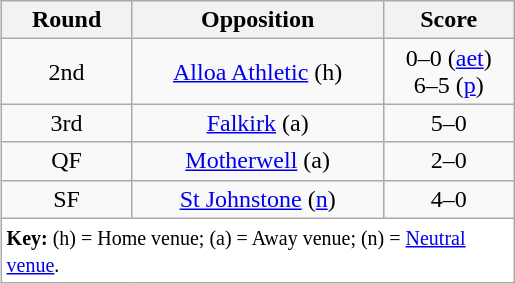<table class="wikitable" style="text-align:left;margin-left:1em;float:right">
<tr>
<th width=80>Round</th>
<th width=160>Opposition</th>
<th width=80>Score</th>
</tr>
<tr>
<td align=center>2nd</td>
<td align=center><a href='#'>Alloa Athletic</a> (h)</td>
<td align=center>0–0 (<a href='#'>aet</a>)<br>6–5 (<a href='#'>p</a>)</td>
</tr>
<tr>
<td align=center>3rd</td>
<td align=center><a href='#'>Falkirk</a> (a)</td>
<td align=center>5–0</td>
</tr>
<tr>
<td align=center>QF</td>
<td align=center><a href='#'>Motherwell</a> (a)</td>
<td align=center>2–0</td>
</tr>
<tr>
<td align=center>SF</td>
<td align=center><a href='#'>St Johnstone</a> (<a href='#'>n</a>)</td>
<td align=center>4–0</td>
</tr>
<tr>
<td colspan="3" style="background-color:white"><small><strong>Key:</strong> (h) = Home venue; (a) = Away venue; (n) = <a href='#'>Neutral venue</a>.</small></td>
</tr>
</table>
